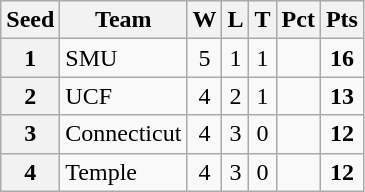<table class=wikitable>
<tr>
<th>Seed</th>
<th>Team</th>
<th>W</th>
<th>L</th>
<th>T</th>
<th>Pct</th>
<th>Pts</th>
</tr>
<tr align=center>
<th>1</th>
<td align=left>SMU</td>
<td>5</td>
<td>1</td>
<td>1</td>
<td></td>
<td><strong>16</strong></td>
</tr>
<tr align=center>
<th>2</th>
<td align=left>UCF</td>
<td>4</td>
<td>2</td>
<td>1</td>
<td></td>
<td><strong>13</strong></td>
</tr>
<tr align=center>
<th>3</th>
<td align=left>Connecticut</td>
<td>4</td>
<td>3</td>
<td>0</td>
<td></td>
<td><strong>12</strong></td>
</tr>
<tr align=center>
<th>4</th>
<td align=left>Temple</td>
<td>4</td>
<td>3</td>
<td>0</td>
<td></td>
<td><strong>12</strong></td>
</tr>
</table>
